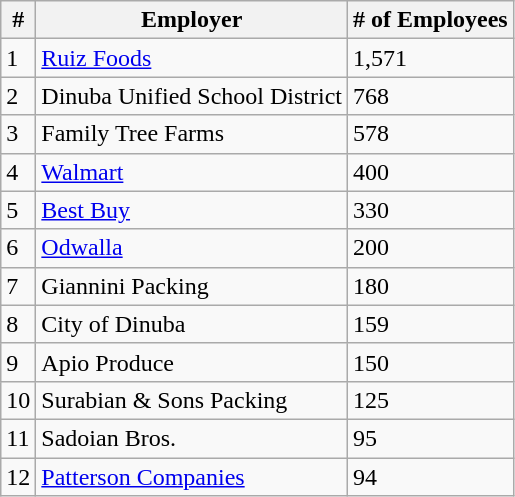<table class="wikitable" border="1">
<tr>
<th>#</th>
<th>Employer</th>
<th># of Employees</th>
</tr>
<tr>
<td>1</td>
<td><a href='#'>Ruiz Foods</a></td>
<td>1,571</td>
</tr>
<tr>
<td>2</td>
<td>Dinuba Unified School District</td>
<td>768</td>
</tr>
<tr>
<td>3</td>
<td>Family Tree Farms</td>
<td>578</td>
</tr>
<tr>
<td>4</td>
<td><a href='#'>Walmart</a></td>
<td>400</td>
</tr>
<tr>
<td>5</td>
<td><a href='#'>Best Buy</a></td>
<td>330</td>
</tr>
<tr>
<td>6</td>
<td><a href='#'>Odwalla</a></td>
<td>200</td>
</tr>
<tr>
<td>7</td>
<td>Giannini Packing</td>
<td>180</td>
</tr>
<tr>
<td>8</td>
<td>City of Dinuba</td>
<td>159</td>
</tr>
<tr>
<td>9</td>
<td>Apio Produce</td>
<td>150</td>
</tr>
<tr>
<td>10</td>
<td>Surabian & Sons Packing</td>
<td>125</td>
</tr>
<tr>
<td>11</td>
<td>Sadoian Bros.</td>
<td>95</td>
</tr>
<tr>
<td>12</td>
<td><a href='#'>Patterson Companies</a></td>
<td>94</td>
</tr>
</table>
